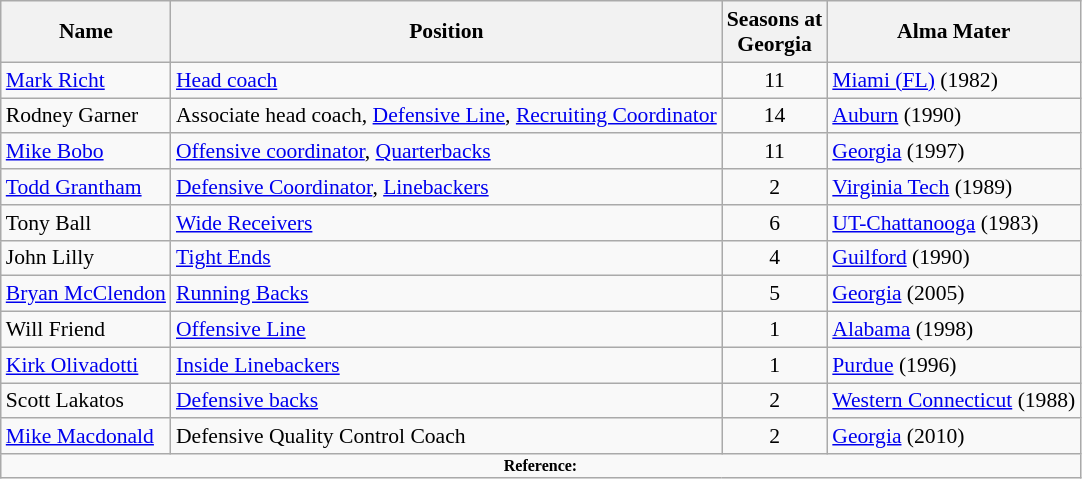<table class="wikitable" border="1" style="font-size:90%;">
<tr>
<th>Name</th>
<th>Position</th>
<th>Seasons at<br>Georgia</th>
<th>Alma Mater</th>
</tr>
<tr>
<td><a href='#'>Mark Richt</a></td>
<td><a href='#'>Head coach</a></td>
<td align=center>11</td>
<td><a href='#'>Miami (FL)</a> (1982)</td>
</tr>
<tr>
<td>Rodney Garner</td>
<td>Associate head coach, <a href='#'>Defensive Line</a>, <a href='#'>Recruiting Coordinator</a></td>
<td align=center>14</td>
<td><a href='#'>Auburn</a> (1990)</td>
</tr>
<tr>
<td><a href='#'>Mike Bobo</a></td>
<td><a href='#'>Offensive coordinator</a>, <a href='#'>Quarterbacks</a></td>
<td align=center>11</td>
<td><a href='#'>Georgia</a> (1997)</td>
</tr>
<tr>
<td><a href='#'>Todd Grantham</a></td>
<td><a href='#'>Defensive Coordinator</a>, <a href='#'>Linebackers</a></td>
<td align=center>2</td>
<td><a href='#'>Virginia Tech</a> (1989)</td>
</tr>
<tr>
<td>Tony Ball</td>
<td><a href='#'>Wide Receivers</a></td>
<td align=center>6</td>
<td><a href='#'>UT-Chattanooga</a> (1983)</td>
</tr>
<tr>
<td>John Lilly</td>
<td><a href='#'>Tight Ends</a></td>
<td align=center>4</td>
<td><a href='#'>Guilford</a> (1990)</td>
</tr>
<tr>
<td><a href='#'>Bryan McClendon</a></td>
<td><a href='#'>Running Backs</a></td>
<td align=center>5</td>
<td><a href='#'>Georgia</a> (2005)</td>
</tr>
<tr>
<td>Will Friend</td>
<td><a href='#'>Offensive Line</a></td>
<td align=center>1</td>
<td><a href='#'>Alabama</a> (1998)</td>
</tr>
<tr>
<td><a href='#'>Kirk Olivadotti</a></td>
<td><a href='#'>Inside Linebackers</a></td>
<td align=center>1</td>
<td><a href='#'>Purdue</a> (1996)</td>
</tr>
<tr>
<td>Scott Lakatos</td>
<td><a href='#'>Defensive backs</a></td>
<td align=center>2</td>
<td><a href='#'>Western Connecticut</a> (1988)</td>
</tr>
<tr>
<td><a href='#'>Mike Macdonald</a></td>
<td>Defensive Quality Control Coach</td>
<td align=center>2</td>
<td><a href='#'>Georgia</a> (2010)</td>
</tr>
<tr>
<td colspan="4" style="font-size: 8pt" align="center"><strong>Reference:</strong></td>
</tr>
</table>
